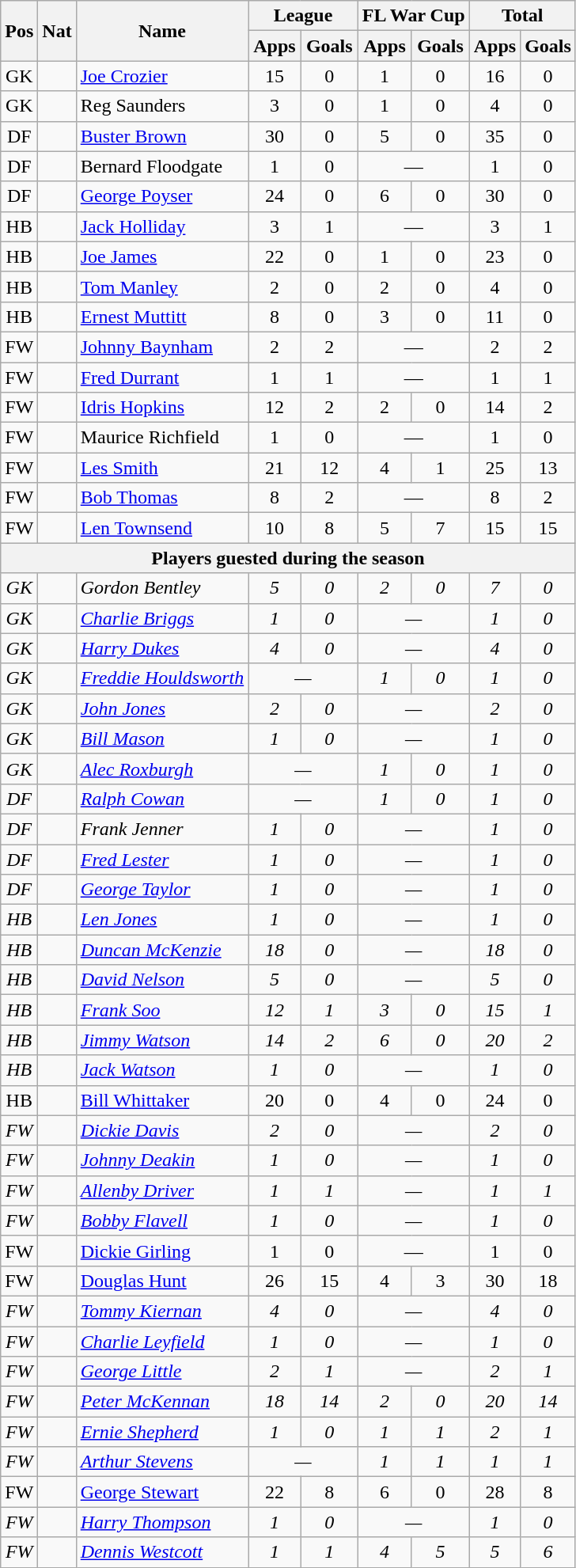<table style="text-align:center" class="wikitable">
<tr>
<th rowspan="2">Pos</th>
<th rowspan="2">Nat</th>
<th rowspan="2">Name</th>
<th style="width:85px;" colspan="2">League</th>
<th colspan="2">FL War Cup</th>
<th colspan="2">Total</th>
</tr>
<tr>
<th>Apps</th>
<th>Goals</th>
<th>Apps</th>
<th>Goals</th>
<th>Apps</th>
<th>Goals</th>
</tr>
<tr>
<td>GK</td>
<td></td>
<td style="text-align:left;"><a href='#'>Joe Crozier</a></td>
<td>15</td>
<td>0</td>
<td>1</td>
<td>0</td>
<td>16</td>
<td>0</td>
</tr>
<tr>
<td>GK</td>
<td></td>
<td style="text-align:left;">Reg Saunders</td>
<td>3</td>
<td>0</td>
<td>1</td>
<td>0</td>
<td>4</td>
<td>0</td>
</tr>
<tr>
<td>DF</td>
<td></td>
<td style="text-align:left;"><a href='#'>Buster Brown</a></td>
<td>30</td>
<td>0</td>
<td>5</td>
<td>0</td>
<td>35</td>
<td>0</td>
</tr>
<tr>
<td>DF</td>
<td></td>
<td style="text-align:left;">Bernard Floodgate</td>
<td>1</td>
<td>0</td>
<td colspan="2">—</td>
<td>1</td>
<td>0</td>
</tr>
<tr>
<td>DF</td>
<td></td>
<td style="text-align:left;"><a href='#'>George Poyser</a></td>
<td>24</td>
<td>0</td>
<td>6</td>
<td>0</td>
<td>30</td>
<td>0</td>
</tr>
<tr>
<td>HB</td>
<td><em></em></td>
<td style="text-align:left;"><a href='#'>Jack Holliday</a></td>
<td>3</td>
<td>1</td>
<td colspan="2">—</td>
<td>3</td>
<td>1</td>
</tr>
<tr>
<td>HB</td>
<td></td>
<td style="text-align:left;"><a href='#'>Joe James</a></td>
<td>22</td>
<td>0</td>
<td>1</td>
<td>0</td>
<td>23</td>
<td>0</td>
</tr>
<tr>
<td>HB</td>
<td><em></em></td>
<td style="text-align:left;"><a href='#'>Tom Manley</a></td>
<td>2</td>
<td>0</td>
<td>2</td>
<td>0</td>
<td>4</td>
<td>0</td>
</tr>
<tr>
<td>HB</td>
<td><em></em></td>
<td style="text-align:left;"><a href='#'>Ernest Muttitt</a></td>
<td>8</td>
<td>0</td>
<td>3</td>
<td>0</td>
<td>11</td>
<td>0</td>
</tr>
<tr>
<td>FW</td>
<td></td>
<td style="text-align:left;"><a href='#'>Johnny Baynham</a></td>
<td>2</td>
<td>2</td>
<td colspan="2">—</td>
<td>2</td>
<td>2</td>
</tr>
<tr>
<td>FW</td>
<td></td>
<td style="text-align:left;"><a href='#'>Fred Durrant</a></td>
<td>1</td>
<td>1</td>
<td colspan="2">—</td>
<td>1</td>
<td>1</td>
</tr>
<tr>
<td>FW</td>
<td></td>
<td style="text-align:left;"><a href='#'>Idris Hopkins</a></td>
<td>12</td>
<td>2</td>
<td>2</td>
<td>0</td>
<td>14</td>
<td>2</td>
</tr>
<tr>
<td>FW</td>
<td></td>
<td style="text-align:left;">Maurice Richfield</td>
<td>1</td>
<td>0</td>
<td colspan="2">—</td>
<td>1</td>
<td>0</td>
</tr>
<tr>
<td>FW</td>
<td><em></em></td>
<td style="text-align:left;"><a href='#'>Les Smith</a></td>
<td>21</td>
<td>12</td>
<td>4</td>
<td>1</td>
<td>25</td>
<td>13</td>
</tr>
<tr>
<td>FW</td>
<td><em></em></td>
<td style="text-align:left;"><a href='#'>Bob Thomas</a></td>
<td>8</td>
<td>2</td>
<td colspan="2">—</td>
<td>8</td>
<td>2</td>
</tr>
<tr>
<td>FW</td>
<td><em></em></td>
<td style="text-align:left;"><a href='#'>Len Townsend</a></td>
<td>10</td>
<td>8</td>
<td>5</td>
<td>7</td>
<td>15</td>
<td>15</td>
</tr>
<tr>
<th colspan="9">Players guested during the season</th>
</tr>
<tr>
<td><em>GK</em></td>
<td><em></em></td>
<td style="text-align:left;"><em>Gordon Bentley</em></td>
<td><em>5</em></td>
<td><em>0</em></td>
<td><em>2</em></td>
<td><em>0</em></td>
<td><em>7</em></td>
<td><em>0</em></td>
</tr>
<tr>
<td><em>GK</em></td>
<td><em></em></td>
<td style="text-align:left;"><a href='#'><em>Charlie Briggs</em></a></td>
<td><em>1</em></td>
<td><em>0</em></td>
<td colspan="2"><em>—</em></td>
<td><em>1</em></td>
<td><em>0</em></td>
</tr>
<tr>
<td><em>GK</em></td>
<td><em></em></td>
<td style="text-align:left;"><em><a href='#'>Harry Dukes</a></em></td>
<td><em>4</em></td>
<td><em>0</em></td>
<td colspan="2"><em>—</em></td>
<td><em>4</em></td>
<td><em>0</em></td>
</tr>
<tr>
<td><em>GK</em></td>
<td><em></em></td>
<td style="text-align:left;"><em><a href='#'>Freddie Houldsworth</a></em></td>
<td colspan="2"><em>—</em></td>
<td><em>1</em></td>
<td><em>0</em></td>
<td><em>1</em></td>
<td><em>0</em></td>
</tr>
<tr>
<td><em>GK</em></td>
<td><em></em></td>
<td style="text-align:left;"><a href='#'><em>John Jones</em></a></td>
<td><em>2</em></td>
<td><em>0</em></td>
<td colspan="2"><em>—</em></td>
<td><em>2</em></td>
<td><em>0</em></td>
</tr>
<tr>
<td><em>GK</em></td>
<td><em></em></td>
<td style="text-align:left;"><a href='#'><em>Bill Mason</em></a></td>
<td><em>1</em></td>
<td><em>0</em></td>
<td colspan="2"><em>—</em></td>
<td><em>1</em></td>
<td><em>0</em></td>
</tr>
<tr>
<td><em>GK</em></td>
<td><em></em></td>
<td style="text-align:left;"><em><a href='#'>Alec Roxburgh</a></em></td>
<td colspan="2"><em>—</em></td>
<td><em>1</em></td>
<td><em>0</em></td>
<td><em>1</em></td>
<td><em>0</em></td>
</tr>
<tr>
<td><em>DF</em></td>
<td><em></em></td>
<td style="text-align:left;"><a href='#'><em>Ralph Cowan</em></a></td>
<td colspan="2"><em>—</em></td>
<td><em>1</em></td>
<td><em>0</em></td>
<td><em>1</em></td>
<td><em>0</em></td>
</tr>
<tr>
<td><em>DF</em></td>
<td><em></em></td>
<td style="text-align:left;"><em>Frank Jenner</em></td>
<td><em>1</em></td>
<td><em>0</em></td>
<td colspan="2"><em>—</em></td>
<td><em>1</em></td>
<td><em>0</em></td>
</tr>
<tr>
<td><em>DF</em></td>
<td><em></em></td>
<td style="text-align:left;"><em><a href='#'>Fred Lester</a></em></td>
<td><em>1</em></td>
<td><em>0</em></td>
<td colspan="2"><em>—</em></td>
<td><em>1</em></td>
<td><em>0</em></td>
</tr>
<tr>
<td><em>DF</em></td>
<td><em></em></td>
<td style="text-align:left;"><a href='#'><em>George Taylor</em></a></td>
<td><em>1</em></td>
<td><em>0</em></td>
<td colspan="2"><em>—</em></td>
<td><em>1</em></td>
<td><em>0</em></td>
</tr>
<tr>
<td><em>HB</em></td>
<td><em></em></td>
<td style="text-align:left;"><a href='#'><em>Len Jones</em></a></td>
<td><em>1</em></td>
<td><em>0</em></td>
<td colspan="2"><em>—</em></td>
<td><em>1</em></td>
<td><em>0</em></td>
</tr>
<tr>
<td><em>HB</em></td>
<td><em></em></td>
<td style="text-align:left;"><a href='#'><em>Duncan McKenzie</em></a></td>
<td><em>18</em></td>
<td><em>0</em></td>
<td colspan="2"><em>—</em></td>
<td><em>18</em></td>
<td><em>0</em></td>
</tr>
<tr>
<td><em>HB</em></td>
<td><em></em></td>
<td style="text-align:left;"><a href='#'><em>David Nelson</em></a></td>
<td><em>5</em></td>
<td><em>0</em></td>
<td colspan="2"><em>—</em></td>
<td><em>5</em></td>
<td><em>0</em></td>
</tr>
<tr>
<td><em>HB</em></td>
<td><em></em></td>
<td style="text-align:left;"><em><a href='#'>Frank Soo</a></em></td>
<td><em>12</em></td>
<td><em>1</em></td>
<td><em>3</em></td>
<td><em>0</em></td>
<td><em>15</em></td>
<td><em>1</em></td>
</tr>
<tr>
<td><em>HB</em></td>
<td><em></em></td>
<td style="text-align:left;"><a href='#'><em>Jimmy Watson</em></a></td>
<td><em>14</em></td>
<td><em>2</em></td>
<td><em>6</em></td>
<td><em>0</em></td>
<td><em>20</em></td>
<td><em>2</em></td>
</tr>
<tr>
<td><em>HB</em></td>
<td><em></em></td>
<td style="text-align:left;"><a href='#'><em>Jack Watson</em></a></td>
<td><em>1</em></td>
<td><em>0</em></td>
<td colspan="2"><em>—</em></td>
<td><em>1</em></td>
<td><em>0</em></td>
</tr>
<tr>
<td>HB</td>
<td></td>
<td style="text-align:left;"><a href='#'>Bill Whittaker</a></td>
<td>20</td>
<td>0</td>
<td>4</td>
<td>0</td>
<td>24</td>
<td>0</td>
</tr>
<tr>
<td><em>FW</em></td>
<td><em></em></td>
<td style="text-align:left;"><em><a href='#'>Dickie Davis</a></em></td>
<td><em>2</em></td>
<td><em>0</em></td>
<td colspan="2"><em>—</em></td>
<td><em>2</em></td>
<td><em>0</em></td>
</tr>
<tr>
<td><em>FW</em></td>
<td><em></em></td>
<td style="text-align:left;"><em><a href='#'>Johnny Deakin</a></em></td>
<td><em>1</em></td>
<td><em>0</em></td>
<td colspan="2"><em>—</em></td>
<td><em>1</em></td>
<td><em>0</em></td>
</tr>
<tr>
<td><em>FW</em></td>
<td><em></em></td>
<td style="text-align:left;"><em><a href='#'>Allenby Driver</a></em></td>
<td><em>1</em></td>
<td><em>1</em></td>
<td colspan="2"><em>—</em></td>
<td><em>1</em></td>
<td><em>1</em></td>
</tr>
<tr>
<td><em>FW</em></td>
<td><em></em></td>
<td style="text-align:left;"><a href='#'><em>Bobby Flavell</em></a></td>
<td><em>1</em></td>
<td><em>0</em></td>
<td colspan="2"><em>—</em></td>
<td><em>1</em></td>
<td><em>0</em></td>
</tr>
<tr>
<td>FW</td>
<td></td>
<td style="text-align:left;"><a href='#'>Dickie Girling</a></td>
<td>1</td>
<td>0</td>
<td colspan="2">—</td>
<td>1</td>
<td>0</td>
</tr>
<tr>
<td>FW</td>
<td></td>
<td style="text-align:left;"><a href='#'>Douglas Hunt</a></td>
<td>26</td>
<td>15</td>
<td>4</td>
<td>3</td>
<td>30</td>
<td>18</td>
</tr>
<tr>
<td><em>FW</em></td>
<td><em></em></td>
<td style="text-align:left;"><em><a href='#'>Tommy Kiernan</a></em></td>
<td><em>4</em></td>
<td><em>0</em></td>
<td colspan="2"><em>—</em></td>
<td><em>4</em></td>
<td><em>0</em></td>
</tr>
<tr>
<td><em>FW</em></td>
<td><em></em></td>
<td style="text-align:left;"><em><a href='#'>Charlie Leyfield</a></em></td>
<td><em>1</em></td>
<td><em>0</em></td>
<td colspan="2"><em>—</em></td>
<td><em>1</em></td>
<td><em>0</em></td>
</tr>
<tr>
<td><em>FW</em></td>
<td><em></em></td>
<td style="text-align:left;"><a href='#'><em>George Little</em></a></td>
<td><em>2</em></td>
<td><em>1</em></td>
<td colspan="2"><em>—</em></td>
<td><em>2</em></td>
<td><em>1</em></td>
</tr>
<tr>
<td><em>FW</em></td>
<td><em></em></td>
<td style="text-align:left;"><em><a href='#'>Peter McKennan</a></em></td>
<td><em>18</em></td>
<td><em>14</em></td>
<td><em>2</em></td>
<td><em>0</em></td>
<td><em>20</em></td>
<td><em>14</em></td>
</tr>
<tr>
<td><em>FW</em></td>
<td><em></em></td>
<td style="text-align:left;"><em><a href='#'>Ernie Shepherd</a></em></td>
<td><em>1</em></td>
<td><em>0</em></td>
<td><em>1</em></td>
<td><em>1</em></td>
<td><em>2</em></td>
<td><em>1</em></td>
</tr>
<tr>
<td><em>FW</em></td>
<td><em></em></td>
<td style="text-align:left;"><a href='#'><em>Arthur Stevens</em></a></td>
<td colspan="2"><em>—</em></td>
<td><em>1</em></td>
<td><em>1</em></td>
<td><em>1</em></td>
<td><em>1</em></td>
</tr>
<tr>
<td>FW</td>
<td></td>
<td style="text-align:left;"><a href='#'>George Stewart</a></td>
<td>22</td>
<td>8</td>
<td>6</td>
<td>0</td>
<td>28</td>
<td>8</td>
</tr>
<tr>
<td><em>FW</em></td>
<td><em></em></td>
<td style="text-align:left;"><a href='#'><em>Harry Thompson</em></a></td>
<td><em>1</em></td>
<td><em>0</em></td>
<td colspan="2"><em>—</em></td>
<td><em>1</em></td>
<td><em>0</em></td>
</tr>
<tr>
<td><em>FW</em></td>
<td><em></em></td>
<td style="text-align:left;"><em><a href='#'>Dennis Westcott</a></em></td>
<td><em>1</em></td>
<td><em>1</em></td>
<td><em>4</em></td>
<td><em>5</em></td>
<td><em>5</em></td>
<td><em>6</em></td>
</tr>
</table>
